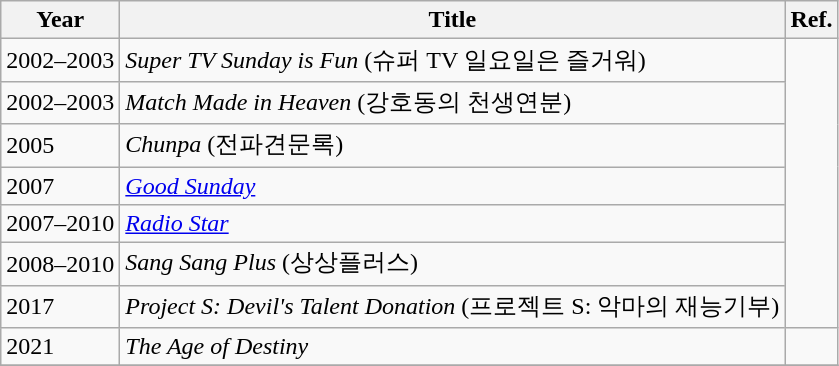<table class="wikitable">
<tr>
<th>Year</th>
<th>Title</th>
<th>Ref.</th>
</tr>
<tr>
<td>2002–2003</td>
<td><em>Super TV Sunday is Fun</em> (슈퍼 TV 일요일은 즐거워)</td>
<td rowspan="7"></td>
</tr>
<tr>
<td>2002–2003</td>
<td><em>Match Made in Heaven</em> (강호동의 천생연분)</td>
</tr>
<tr>
<td>2005</td>
<td><em>Chunpa</em> (전파견문록)</td>
</tr>
<tr>
<td>2007</td>
<td><em><a href='#'>Good Sunday</a></em></td>
</tr>
<tr>
<td>2007–2010</td>
<td><em><a href='#'>Radio Star</a></em></td>
</tr>
<tr>
<td>2008–2010</td>
<td><em>Sang Sang Plus</em> (상상플러스)</td>
</tr>
<tr>
<td>2017</td>
<td><em>Project S: Devil's Talent Donation</em> (프로젝트 S: 악마의 재능기부)</td>
</tr>
<tr>
<td>2021</td>
<td><em>The Age of Destiny</em></td>
<td></td>
</tr>
<tr>
</tr>
</table>
